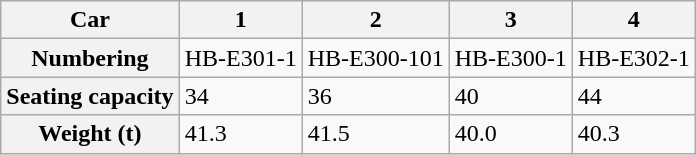<table class="wikitable">
<tr>
<th>Car</th>
<th>1</th>
<th>2</th>
<th>3</th>
<th>4</th>
</tr>
<tr>
<th>Numbering</th>
<td>HB-E301-1</td>
<td>HB-E300-101</td>
<td>HB-E300-1</td>
<td>HB-E302-1</td>
</tr>
<tr>
<th>Seating capacity</th>
<td>34</td>
<td>36</td>
<td>40</td>
<td>44</td>
</tr>
<tr>
<th>Weight (t)</th>
<td>41.3</td>
<td>41.5</td>
<td>40.0</td>
<td>40.3</td>
</tr>
</table>
